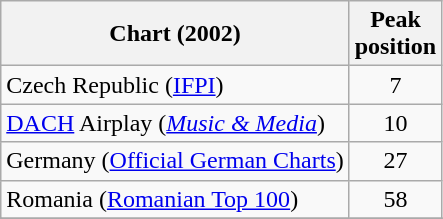<table class="wikitable sortable">
<tr>
<th>Chart (2002)</th>
<th>Peak<br>position</th>
</tr>
<tr>
<td align="left">Czech Republic (<a href='#'>IFPI</a>)</td>
<td align="center">7</td>
</tr>
<tr>
<td align="left"><a href='#'>DACH</a> Airplay (<em><a href='#'>Music & Media</a></em>)</td>
<td align="center">10</td>
</tr>
<tr>
<td align="left">Germany (<a href='#'>Official German Charts</a>)</td>
<td align="center">27</td>
</tr>
<tr>
<td align="left">Romania (<a href='#'>Romanian Top 100</a>)</td>
<td align="center">58</td>
</tr>
<tr>
</tr>
<tr>
</tr>
</table>
